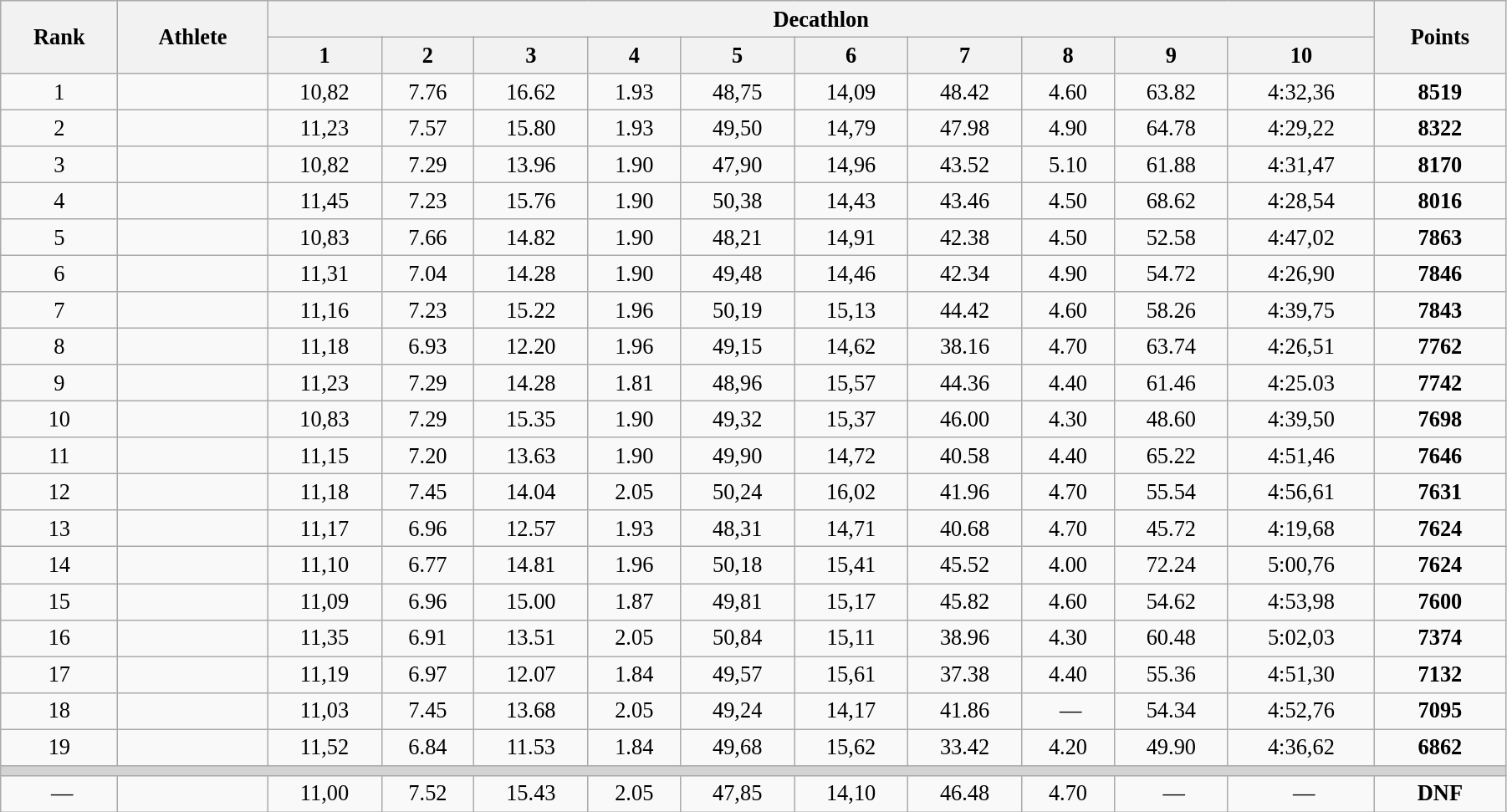<table class="wikitable" style=" text-align:center; font-size:110%;" width="95%">
<tr>
<th rowspan="2">Rank</th>
<th rowspan="2">Athlete</th>
<th colspan="10">Decathlon</th>
<th rowspan="2">Points</th>
</tr>
<tr>
<th>1</th>
<th>2</th>
<th>3</th>
<th>4</th>
<th>5</th>
<th>6</th>
<th>7</th>
<th>8</th>
<th>9</th>
<th>10</th>
</tr>
<tr>
<td>1</td>
<td align=left></td>
<td>10,82</td>
<td>7.76</td>
<td>16.62</td>
<td>1.93</td>
<td>48,75</td>
<td>14,09</td>
<td>48.42</td>
<td>4.60</td>
<td>63.82</td>
<td>4:32,36</td>
<td><strong>8519</strong></td>
</tr>
<tr>
<td>2</td>
<td align=left></td>
<td>11,23</td>
<td>7.57</td>
<td>15.80</td>
<td>1.93</td>
<td>49,50</td>
<td>14,79</td>
<td>47.98</td>
<td>4.90</td>
<td>64.78</td>
<td>4:29,22</td>
<td><strong>8322</strong></td>
</tr>
<tr>
<td>3</td>
<td align=left></td>
<td>10,82</td>
<td>7.29</td>
<td>13.96</td>
<td>1.90</td>
<td>47,90</td>
<td>14,96</td>
<td>43.52</td>
<td>5.10</td>
<td>61.88</td>
<td>4:31,47</td>
<td><strong>8170</strong></td>
</tr>
<tr>
<td>4</td>
<td align=left></td>
<td>11,45</td>
<td>7.23</td>
<td>15.76</td>
<td>1.90</td>
<td>50,38</td>
<td>14,43</td>
<td>43.46</td>
<td>4.50</td>
<td>68.62</td>
<td>4:28,54</td>
<td><strong>8016</strong></td>
</tr>
<tr>
<td>5</td>
<td align=left></td>
<td>10,83</td>
<td>7.66</td>
<td>14.82</td>
<td>1.90</td>
<td>48,21</td>
<td>14,91</td>
<td>42.38</td>
<td>4.50</td>
<td>52.58</td>
<td>4:47,02</td>
<td><strong>7863</strong></td>
</tr>
<tr>
<td>6</td>
<td align=left></td>
<td>11,31</td>
<td>7.04</td>
<td>14.28</td>
<td>1.90</td>
<td>49,48</td>
<td>14,46</td>
<td>42.34</td>
<td>4.90</td>
<td>54.72</td>
<td>4:26,90</td>
<td><strong>7846</strong></td>
</tr>
<tr>
<td>7</td>
<td align=left></td>
<td>11,16</td>
<td>7.23</td>
<td>15.22</td>
<td>1.96</td>
<td>50,19</td>
<td>15,13</td>
<td>44.42</td>
<td>4.60</td>
<td>58.26</td>
<td>4:39,75</td>
<td><strong>7843</strong></td>
</tr>
<tr>
<td>8</td>
<td align=left></td>
<td>11,18</td>
<td>6.93</td>
<td>12.20</td>
<td>1.96</td>
<td>49,15</td>
<td>14,62</td>
<td>38.16</td>
<td>4.70</td>
<td>63.74</td>
<td>4:26,51</td>
<td><strong>7762</strong></td>
</tr>
<tr>
<td>9</td>
<td align=left></td>
<td>11,23</td>
<td>7.29</td>
<td>14.28</td>
<td>1.81</td>
<td>48,96</td>
<td>15,57</td>
<td>44.36</td>
<td>4.40</td>
<td>61.46</td>
<td>4:25.03</td>
<td><strong>7742</strong></td>
</tr>
<tr>
<td>10</td>
<td align=left></td>
<td>10,83</td>
<td>7.29</td>
<td>15.35</td>
<td>1.90</td>
<td>49,32</td>
<td>15,37</td>
<td>46.00</td>
<td>4.30</td>
<td>48.60</td>
<td>4:39,50</td>
<td><strong>7698</strong></td>
</tr>
<tr>
<td>11</td>
<td align=left></td>
<td>11,15</td>
<td>7.20</td>
<td>13.63</td>
<td>1.90</td>
<td>49,90</td>
<td>14,72</td>
<td>40.58</td>
<td>4.40</td>
<td>65.22</td>
<td>4:51,46</td>
<td><strong>7646</strong></td>
</tr>
<tr>
<td>12</td>
<td align=left></td>
<td>11,18</td>
<td>7.45</td>
<td>14.04</td>
<td>2.05</td>
<td>50,24</td>
<td>16,02</td>
<td>41.96</td>
<td>4.70</td>
<td>55.54</td>
<td>4:56,61</td>
<td><strong>7631</strong></td>
</tr>
<tr>
<td>13</td>
<td align=left></td>
<td>11,17</td>
<td>6.96</td>
<td>12.57</td>
<td>1.93</td>
<td>48,31</td>
<td>14,71</td>
<td>40.68</td>
<td>4.70</td>
<td>45.72</td>
<td>4:19,68</td>
<td><strong>7624</strong></td>
</tr>
<tr>
<td>14</td>
<td align=left></td>
<td>11,10</td>
<td>6.77</td>
<td>14.81</td>
<td>1.96</td>
<td>50,18</td>
<td>15,41</td>
<td>45.52</td>
<td>4.00</td>
<td>72.24</td>
<td>5:00,76</td>
<td><strong>7624</strong></td>
</tr>
<tr>
<td>15</td>
<td align=left></td>
<td>11,09</td>
<td>6.96</td>
<td>15.00</td>
<td>1.87</td>
<td>49,81</td>
<td>15,17</td>
<td>45.82</td>
<td>4.60</td>
<td>54.62</td>
<td>4:53,98</td>
<td><strong>7600</strong></td>
</tr>
<tr>
<td>16</td>
<td align=left></td>
<td>11,35</td>
<td>6.91</td>
<td>13.51</td>
<td>2.05</td>
<td>50,84</td>
<td>15,11</td>
<td>38.96</td>
<td>4.30</td>
<td>60.48</td>
<td>5:02,03</td>
<td><strong>7374</strong></td>
</tr>
<tr>
<td>17</td>
<td align=left></td>
<td>11,19</td>
<td>6.97</td>
<td>12.07</td>
<td>1.84</td>
<td>49,57</td>
<td>15,61</td>
<td>37.38</td>
<td>4.40</td>
<td>55.36</td>
<td>4:51,30</td>
<td><strong>7132</strong></td>
</tr>
<tr>
<td>18</td>
<td align=left></td>
<td>11,03</td>
<td>7.45</td>
<td>13.68</td>
<td>2.05</td>
<td>49,24</td>
<td>14,17</td>
<td>41.86</td>
<td> —</td>
<td>54.34</td>
<td>4:52,76</td>
<td><strong>7095</strong></td>
</tr>
<tr>
<td>19</td>
<td align=left></td>
<td>11,52</td>
<td>6.84</td>
<td>11.53</td>
<td>1.84</td>
<td>49,68</td>
<td>15,62</td>
<td>33.42</td>
<td>4.20</td>
<td>49.90</td>
<td>4:36,62</td>
<td><strong>6862</strong></td>
</tr>
<tr>
<td colspan=13 bgcolor=lightgray></td>
</tr>
<tr>
<td> —</td>
<td align=left></td>
<td>11,00</td>
<td>7.52</td>
<td>15.43</td>
<td>2.05</td>
<td>47,85</td>
<td>14,10</td>
<td>46.48</td>
<td>4.70</td>
<td> —</td>
<td> —</td>
<td><strong>DNF</strong></td>
</tr>
</table>
